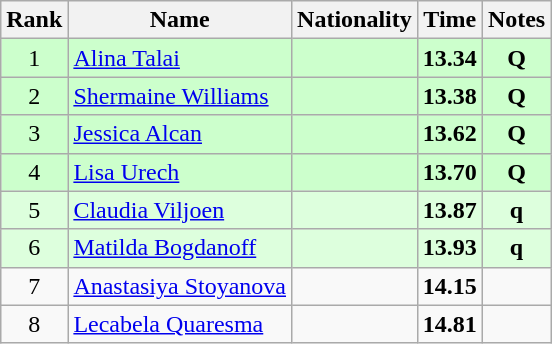<table class="wikitable sortable" style="text-align:center">
<tr>
<th>Rank</th>
<th>Name</th>
<th>Nationality</th>
<th>Time</th>
<th>Notes</th>
</tr>
<tr bgcolor=ccffcc>
<td>1</td>
<td align=left><a href='#'>Alina Talai</a></td>
<td align=left></td>
<td><strong>13.34</strong></td>
<td><strong>Q</strong></td>
</tr>
<tr bgcolor=ccffcc>
<td>2</td>
<td align=left><a href='#'>Shermaine Williams</a></td>
<td align=left></td>
<td><strong>13.38</strong></td>
<td><strong>Q</strong></td>
</tr>
<tr bgcolor=ccffcc>
<td>3</td>
<td align=left><a href='#'>Jessica Alcan</a></td>
<td align=left></td>
<td><strong>13.62</strong></td>
<td><strong>Q</strong></td>
</tr>
<tr bgcolor=ccffcc>
<td>4</td>
<td align=left><a href='#'>Lisa Urech</a></td>
<td align=left></td>
<td><strong>13.70</strong></td>
<td><strong>Q</strong></td>
</tr>
<tr bgcolor=ddffdd>
<td>5</td>
<td align=left><a href='#'>Claudia Viljoen</a></td>
<td align=left></td>
<td><strong>13.87</strong></td>
<td><strong>q</strong></td>
</tr>
<tr bgcolor=ddffdd>
<td>6</td>
<td align=left><a href='#'>Matilda Bogdanoff</a></td>
<td align=left></td>
<td><strong>13.93</strong></td>
<td><strong>q</strong></td>
</tr>
<tr>
<td>7</td>
<td align=left><a href='#'>Anastasiya Stoyanova</a></td>
<td align=left></td>
<td><strong>14.15</strong></td>
<td></td>
</tr>
<tr>
<td>8</td>
<td align=left><a href='#'>Lecabela Quaresma</a></td>
<td align=left></td>
<td><strong>14.81</strong></td>
<td></td>
</tr>
</table>
